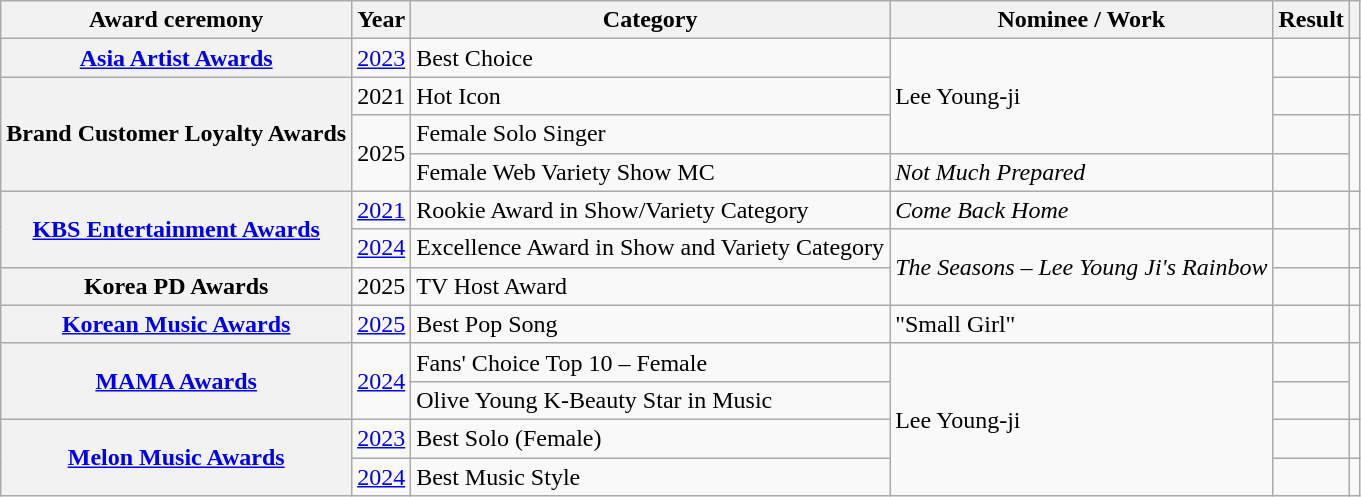<table class="wikitable plainrowheaders sortable">
<tr>
<th scope="col">Award ceremony</th>
<th scope="col">Year</th>
<th scope="col">Category</th>
<th scope="col">Nominee / Work</th>
<th scope="col">Result</th>
<th scope="col" class="unsortable"></th>
</tr>
<tr>
<th scope="row"><a href='#'>Asia Artist Awards</a></th>
<td style="text-align:center"><a href='#'>2023</a></td>
<td>Best Choice</td>
<td rowspan="3">Lee Young-ji</td>
<td></td>
<td style="text-align:center"></td>
</tr>
<tr>
<th scope="row" rowspan="3">Brand Customer Loyalty Awards</th>
<td style="text-align:center">2021</td>
<td>Hot Icon</td>
<td></td>
<td style="text-align:center"></td>
</tr>
<tr>
<td style="text-align:center" rowspan="2">2025</td>
<td>Female Solo Singer</td>
<td></td>
<td style="text-align:center" rowspan="2"></td>
</tr>
<tr>
<td>Female Web Variety Show MC</td>
<td><em>Not Much Prepared</em></td>
<td></td>
</tr>
<tr>
<th scope="row" rowspan="2"><a href='#'>KBS Entertainment Awards</a></th>
<td style="text-align:center"><a href='#'>2021</a></td>
<td>Rookie Award in Show/Variety Category</td>
<td><em>Come Back Home</em></td>
<td></td>
<td style="text-align:center"></td>
</tr>
<tr>
<td style="text-align:center"><a href='#'>2024</a></td>
<td>Excellence Award in Show and Variety Category</td>
<td rowspan="2"><em>The Seasons – Lee Young Ji's Rainbow</em></td>
<td></td>
<td style="text-align:center"></td>
</tr>
<tr>
<th scope="row">Korea PD Awards</th>
<td style="text-align:center">2025</td>
<td>TV Host Award</td>
<td></td>
<td style="text-align:center"></td>
</tr>
<tr>
<th scope="row"><a href='#'>Korean Music Awards</a></th>
<td style="text-align:center"><a href='#'>2025</a></td>
<td>Best Pop Song</td>
<td>"Small Girl" </td>
<td></td>
<td style="text-align:center"></td>
</tr>
<tr>
<th scope="row" rowspan="2"><a href='#'>MAMA Awards</a></th>
<td rowspan="2" style="text-align:center"><a href='#'>2024</a></td>
<td>Fans' Choice Top 10 – Female</td>
<td rowspan="4">Lee Young-ji</td>
<td></td>
<td rowspan="2" style="text-align:center"></td>
</tr>
<tr>
<td>Olive Young K-Beauty Star in Music</td>
<td></td>
</tr>
<tr>
<th scope="row" rowspan="2"><a href='#'>Melon Music Awards</a></th>
<td style="text-align:center"><a href='#'>2023</a></td>
<td>Best Solo (Female)</td>
<td></td>
<td style="text-align:center"></td>
</tr>
<tr>
<td style="text-align:center"><a href='#'>2024</a></td>
<td>Best Music Style</td>
<td></td>
<td style="text-align:center"></td>
</tr>
</table>
